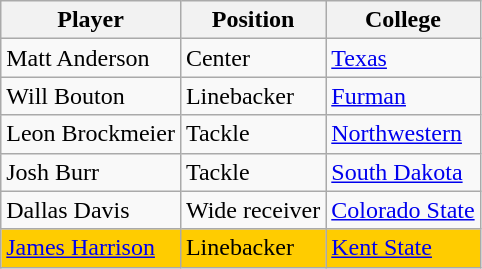<table class="wikitable">
<tr>
<th>Player</th>
<th>Position</th>
<th>College</th>
</tr>
<tr>
<td>Matt Anderson</td>
<td>Center</td>
<td><a href='#'>Texas</a></td>
</tr>
<tr>
<td>Will Bouton</td>
<td>Linebacker</td>
<td><a href='#'>Furman</a></td>
</tr>
<tr>
<td>Leon Brockmeier</td>
<td>Tackle</td>
<td><a href='#'>Northwestern</a></td>
</tr>
<tr>
<td>Josh Burr</td>
<td>Tackle</td>
<td><a href='#'>South Dakota</a></td>
</tr>
<tr>
<td>Dallas Davis</td>
<td>Wide receiver</td>
<td><a href='#'>Colorado State</a></td>
</tr>
<tr style="background:#fc0">
<td><a href='#'>James Harrison</a></td>
<td>Linebacker</td>
<td><a href='#'>Kent State</a></td>
</tr>
</table>
